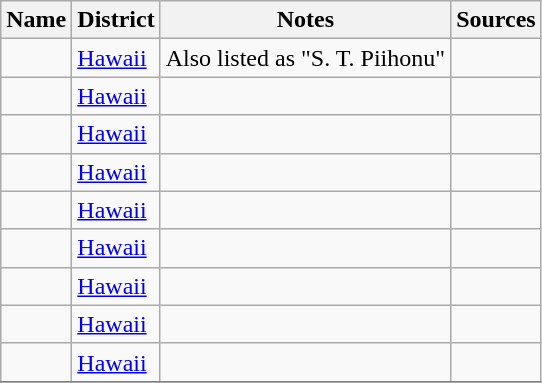<table class="wikitable sortable" style="border-style:solid;border-width:1px;border-color:#808080" cellspacing="2" cellpadding="2">
<tr>
<th>Name</th>
<th>District</th>
<th !style="width:40%;">Notes</th>
<th class="unsortable">Sources</th>
</tr>
<tr>
<td></td>
<td><a href='#'>Hawaii</a></td>
<td>Also listed as "S. T. Piihonu"</td>
<td></td>
</tr>
<tr>
<td></td>
<td><a href='#'>Hawaii</a></td>
<td></td>
<td></td>
</tr>
<tr>
<td></td>
<td><a href='#'>Hawaii</a></td>
<td></td>
<td></td>
</tr>
<tr>
<td></td>
<td><a href='#'>Hawaii</a></td>
<td></td>
<td></td>
</tr>
<tr>
<td></td>
<td><a href='#'>Hawaii</a></td>
<td></td>
<td></td>
</tr>
<tr>
<td></td>
<td><a href='#'>Hawaii</a></td>
<td></td>
<td></td>
</tr>
<tr>
<td></td>
<td><a href='#'>Hawaii</a></td>
<td></td>
<td></td>
</tr>
<tr>
<td></td>
<td><a href='#'>Hawaii</a></td>
<td></td>
<td></td>
</tr>
<tr>
<td></td>
<td><a href='#'>Hawaii</a></td>
<td></td>
<td></td>
</tr>
<tr>
</tr>
</table>
